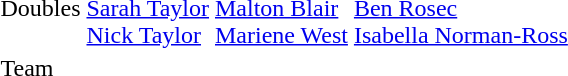<table>
<tr>
<td>Doubles</td>
<td><br><a href='#'>Sarah Taylor</a><br><a href='#'>Nick Taylor</a></td>
<td><br><a href='#'>Malton Blair</a><br><a href='#'>Mariene West</a></td>
<td><br><a href='#'>Ben Rosec</a><br><a href='#'>Isabella Norman-Ross</a></td>
</tr>
<tr>
<td>Team</td>
<td></td>
<td></td>
<td></td>
</tr>
</table>
